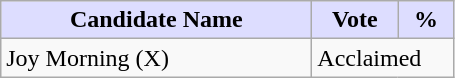<table class="wikitable sortable">
<tr>
<th style="background:#ddf; width:200px;">Candidate Name</th>
<th style="background:#ddf; width:50px;">Vote</th>
<th style="background:#ddf; width:30px;">%</th>
</tr>
<tr>
<td>Joy Morning (X)</td>
<td colspan="3">Acclaimed</td>
</tr>
</table>
